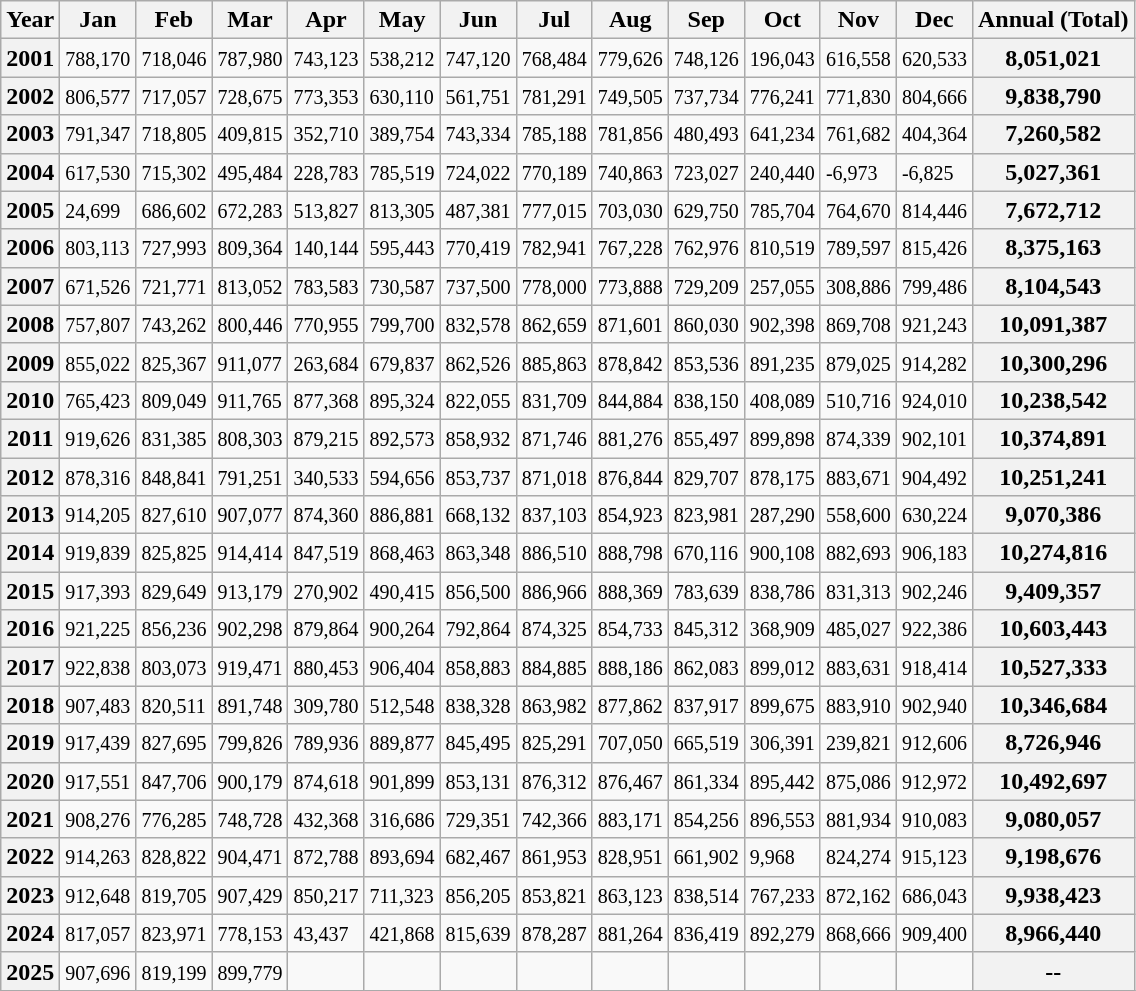<table class="wikitable">
<tr>
<th>Year</th>
<th>Jan</th>
<th>Feb</th>
<th>Mar</th>
<th>Apr</th>
<th>May</th>
<th>Jun</th>
<th>Jul</th>
<th>Aug</th>
<th>Sep</th>
<th>Oct</th>
<th>Nov</th>
<th>Dec</th>
<th>Annual (Total)</th>
</tr>
<tr>
<th>2001</th>
<td><small>788,170</small></td>
<td><small>718,046</small></td>
<td><small>787,980</small></td>
<td><small>743,123</small></td>
<td><small>538,212</small></td>
<td><small>747,120</small></td>
<td><small>768,484</small></td>
<td><small>779,626</small></td>
<td><small>748,126</small></td>
<td><small>196,043</small></td>
<td><small>616,558</small></td>
<td><small>620,533</small></td>
<th>8,051,021</th>
</tr>
<tr>
<th>2002</th>
<td><small>806,577</small></td>
<td><small>717,057</small></td>
<td><small>728,675</small></td>
<td><small>773,353</small></td>
<td><small>630,110</small></td>
<td><small>561,751</small></td>
<td><small>781,291</small></td>
<td><small>749,505</small></td>
<td><small>737,734</small></td>
<td><small>776,241</small></td>
<td><small>771,830</small></td>
<td><small>804,666</small></td>
<th>9,838,790</th>
</tr>
<tr>
<th>2003</th>
<td><small>791,347</small></td>
<td><small>718,805</small></td>
<td><small>409,815</small></td>
<td><small>352,710</small></td>
<td><small>389,754</small></td>
<td><small>743,334</small></td>
<td><small>785,188</small></td>
<td><small>781,856</small></td>
<td><small>480,493</small></td>
<td><small>641,234</small></td>
<td><small>761,682</small></td>
<td><small>404,364</small></td>
<th>7,260,582</th>
</tr>
<tr>
<th>2004</th>
<td><small>617,530</small></td>
<td><small>715,302</small></td>
<td><small>495,484</small></td>
<td><small>228,783</small></td>
<td><small>785,519</small></td>
<td><small>724,022</small></td>
<td><small>770,189</small></td>
<td><small>740,863</small></td>
<td><small>723,027</small></td>
<td><small>240,440</small></td>
<td><small>-6,973</small></td>
<td><small>-6,825</small></td>
<th>5,027,361</th>
</tr>
<tr>
<th>2005</th>
<td><small>24,699</small></td>
<td><small>686,602</small></td>
<td><small>672,283</small></td>
<td><small>513,827</small></td>
<td><small>813,305</small></td>
<td><small>487,381</small></td>
<td><small>777,015</small></td>
<td><small>703,030</small></td>
<td><small>629,750</small></td>
<td><small>785,704</small></td>
<td><small>764,670</small></td>
<td><small>814,446</small></td>
<th>7,672,712</th>
</tr>
<tr>
<th>2006</th>
<td><small>803,113</small></td>
<td><small>727,993</small></td>
<td><small>809,364</small></td>
<td><small>140,144</small></td>
<td><small>595,443</small></td>
<td><small>770,419</small></td>
<td><small>782,941</small></td>
<td><small>767,228</small></td>
<td><small>762,976</small></td>
<td><small>810,519</small></td>
<td><small>789,597</small></td>
<td><small>815,426</small></td>
<th>8,375,163</th>
</tr>
<tr>
<th>2007</th>
<td><small>671,526</small></td>
<td><small>721,771</small></td>
<td><small>813,052</small></td>
<td><small>783,583</small></td>
<td><small>730,587</small></td>
<td><small>737,500</small></td>
<td><small>778,000</small></td>
<td><small>773,888</small></td>
<td><small>729,209</small></td>
<td><small>257,055</small></td>
<td><small>308,886</small></td>
<td><small>799,486</small></td>
<th>8,104,543</th>
</tr>
<tr>
<th>2008</th>
<td><small>757,807</small></td>
<td><small>743,262</small></td>
<td><small>800,446</small></td>
<td><small>770,955</small></td>
<td><small>799,700</small></td>
<td><small>832,578</small></td>
<td><small>862,659</small></td>
<td><small>871,601</small></td>
<td><small>860,030</small></td>
<td><small>902,398</small></td>
<td><small>869,708</small></td>
<td><small>921,243</small></td>
<th>10,091,387</th>
</tr>
<tr>
<th>2009</th>
<td><small>855,022</small></td>
<td><small>825,367</small></td>
<td><small>911,077</small></td>
<td><small>263,684</small></td>
<td><small>679,837</small></td>
<td><small>862,526</small></td>
<td><small>885,863</small></td>
<td><small>878,842</small></td>
<td><small>853,536</small></td>
<td><small>891,235</small></td>
<td><small>879,025</small></td>
<td><small>914,282</small></td>
<th>10,300,296</th>
</tr>
<tr>
<th>2010</th>
<td><small>765,423</small></td>
<td><small>809,049</small></td>
<td><small>911,765</small></td>
<td><small>877,368</small></td>
<td><small>895,324</small></td>
<td><small>822,055</small></td>
<td><small>831,709</small></td>
<td><small>844,884</small></td>
<td><small>838,150</small></td>
<td><small>408,089</small></td>
<td><small>510,716</small></td>
<td><small>924,010</small></td>
<th>10,238,542</th>
</tr>
<tr>
<th>2011</th>
<td><small>919,626</small></td>
<td><small>831,385</small></td>
<td><small>808,303</small></td>
<td><small>879,215</small></td>
<td><small>892,573</small></td>
<td><small>858,932</small></td>
<td><small>871,746</small></td>
<td><small>881,276</small></td>
<td><small>855,497</small></td>
<td><small>899,898</small></td>
<td><small>874,339</small></td>
<td><small>902,101</small></td>
<th>10,374,891</th>
</tr>
<tr>
<th>2012</th>
<td><small>878,316</small></td>
<td><small>848,841</small></td>
<td><small>791,251</small></td>
<td><small>340,533</small></td>
<td><small>594,656</small></td>
<td><small>853,737</small></td>
<td><small>871,018</small></td>
<td><small>876,844</small></td>
<td><small>829,707</small></td>
<td><small>878,175</small></td>
<td><small>883,671</small></td>
<td><small>904,492</small></td>
<th>10,251,241</th>
</tr>
<tr>
<th>2013</th>
<td><small>914,205</small></td>
<td><small>827,610</small></td>
<td><small>907,077</small></td>
<td><small>874,360</small></td>
<td><small>886,881</small></td>
<td><small>668,132</small></td>
<td><small>837,103</small></td>
<td><small>854,923</small></td>
<td><small>823,981</small></td>
<td><small>287,290</small></td>
<td><small>558,600</small></td>
<td><small>630,224</small></td>
<th>9,070,386</th>
</tr>
<tr>
<th>2014</th>
<td><small>919,839</small></td>
<td><small>825,825</small></td>
<td><small>914,414</small></td>
<td><small>847,519</small></td>
<td><small>868,463</small></td>
<td><small>863,348</small></td>
<td><small>886,510</small></td>
<td><small>888,798</small></td>
<td><small>670,116</small></td>
<td><small>900,108</small></td>
<td><small>882,693</small></td>
<td><small>906,183</small></td>
<th>10,274,816</th>
</tr>
<tr>
<th>2015</th>
<td><small>917,393</small></td>
<td><small>829,649</small></td>
<td><small>913,179</small></td>
<td><small>270,902</small></td>
<td><small>490,415</small></td>
<td><small>856,500</small></td>
<td><small>886,966</small></td>
<td><small>888,369</small></td>
<td><small>783,639</small></td>
<td><small>838,786</small></td>
<td><small>831,313</small></td>
<td><small>902,246</small></td>
<th>9,409,357</th>
</tr>
<tr>
<th>2016</th>
<td><small>921,225</small></td>
<td><small>856,236</small></td>
<td><small>902,298</small></td>
<td><small>879,864</small></td>
<td><small>900,264</small></td>
<td><small>792,864</small></td>
<td><small>874,325</small></td>
<td><small>854,733</small></td>
<td><small>845,312</small></td>
<td><small>368,909</small></td>
<td><small>485,027</small></td>
<td><small>922,386</small></td>
<th>10,603,443</th>
</tr>
<tr>
<th>2017</th>
<td><small>922,838</small></td>
<td><small>803,073</small></td>
<td><small>919,471</small></td>
<td><small>880,453</small></td>
<td><small>906,404</small></td>
<td><small>858,883</small></td>
<td><small>884,885</small></td>
<td><small>888,186</small></td>
<td><small>862,083</small></td>
<td><small>899,012</small></td>
<td><small>883,631</small></td>
<td><small>918,414</small></td>
<th>10,527,333</th>
</tr>
<tr>
<th>2018</th>
<td><small>907,483</small></td>
<td><small>820,511</small></td>
<td><small>891,748</small></td>
<td><small>309,780</small></td>
<td><small>512,548</small></td>
<td><small>838,328</small></td>
<td><small>863,982</small></td>
<td><small>877,862</small></td>
<td><small>837,917</small></td>
<td><small>899,675</small></td>
<td><small>883,910</small></td>
<td><small>902,940</small></td>
<th>10,346,684</th>
</tr>
<tr>
<th>2019</th>
<td><small>917,439</small></td>
<td><small>827,695</small></td>
<td><small>799,826</small></td>
<td><small>789,936</small></td>
<td><small>889,877</small></td>
<td><small>845,495</small></td>
<td><small>825,291</small></td>
<td><small>707,050</small></td>
<td><small>665,519</small></td>
<td><small>306,391</small></td>
<td><small>239,821</small></td>
<td><small>912,606</small></td>
<th>8,726,946</th>
</tr>
<tr>
<th>2020</th>
<td><small>917,551</small></td>
<td><small>847,706</small></td>
<td><small>900,179</small></td>
<td><small>874,618</small></td>
<td><small>901,899</small></td>
<td><small>853,131</small></td>
<td><small>876,312</small></td>
<td><small>876,467</small></td>
<td><small>861,334</small></td>
<td><small>895,442</small></td>
<td><small>875,086</small></td>
<td><small>912,972</small></td>
<th>10,492,697</th>
</tr>
<tr>
<th>2021</th>
<td><small>908,276</small></td>
<td><small>776,285</small></td>
<td><small>748,728</small></td>
<td><small>432,368</small></td>
<td><small>316,686</small></td>
<td><small>729,351</small></td>
<td><small>742,366</small></td>
<td><small>883,171</small></td>
<td><small>854,256</small></td>
<td><small>896,553</small></td>
<td><small>881,934</small></td>
<td><small>910,083</small></td>
<th>9,080,057</th>
</tr>
<tr>
<th>2022</th>
<td><small>914,263</small></td>
<td><small>828,822</small></td>
<td><small>904,471</small></td>
<td><small>872,788</small></td>
<td><small>893,694</small></td>
<td><small>682,467</small></td>
<td><small>861,953</small></td>
<td><small>828,951</small></td>
<td><small>661,902</small></td>
<td><small>9,968</small></td>
<td><small>824,274</small></td>
<td><small>915,123</small></td>
<th>9,198,676</th>
</tr>
<tr>
<th>2023</th>
<td><small>912,648</small></td>
<td><small>819,705</small></td>
<td><small>907,429</small></td>
<td><small>850,217</small></td>
<td><small>711,323</small></td>
<td><small>856,205</small></td>
<td><small>853,821</small></td>
<td><small>863,123</small></td>
<td><small>838,514</small></td>
<td><small>767,233</small></td>
<td><small>872,162</small></td>
<td><small>686,043</small></td>
<th>9,938,423</th>
</tr>
<tr>
<th>2024</th>
<td><small>817,057</small></td>
<td><small>823,971</small></td>
<td><small>778,153</small></td>
<td><small>43,437</small></td>
<td><small>421,868</small></td>
<td><small>815,639</small></td>
<td><small>878,287</small></td>
<td><small>881,264</small></td>
<td><small>836,419</small></td>
<td><small>892,279</small></td>
<td><small>868,666</small></td>
<td><small>909,400</small></td>
<th>8,966,440</th>
</tr>
<tr>
<th>2025</th>
<td><small>907,696</small></td>
<td><small>819,199</small></td>
<td><small>899,779</small></td>
<td><small></small></td>
<td><small></small></td>
<td><small></small></td>
<td><small></small></td>
<td><small></small></td>
<td><small></small></td>
<td><small></small></td>
<td><small></small></td>
<td><small></small></td>
<th>--</th>
</tr>
<tr>
</tr>
</table>
